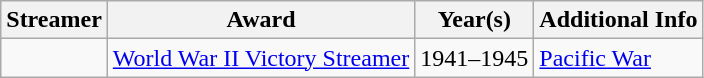<table class=wikitable>
<tr>
<th>Streamer</th>
<th>Award</th>
<th>Year(s)</th>
<th>Additional Info</th>
</tr>
<tr>
<td></td>
<td><a href='#'>World War II Victory Streamer</a></td>
<td>1941–1945</td>
<td><a href='#'>Pacific War</a></td>
</tr>
</table>
